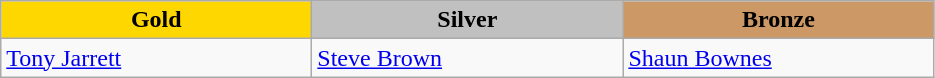<table class="wikitable" style="text-align:left">
<tr align="center">
<td width=200 bgcolor=gold><strong>Gold</strong></td>
<td width=200 bgcolor=silver><strong>Silver</strong></td>
<td width=200 bgcolor=CC9966><strong>Bronze</strong></td>
</tr>
<tr>
<td><a href='#'>Tony Jarrett</a><br><em></em></td>
<td><a href='#'>Steve Brown</a><br><em></em></td>
<td><a href='#'>Shaun Bownes</a><br><em></em></td>
</tr>
</table>
